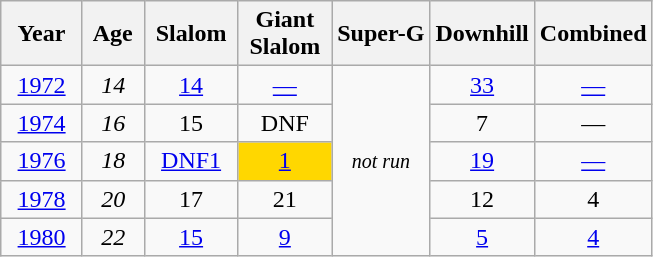<table class=wikitable style="text-align:center">
<tr>
<th>  Year  </th>
<th> Age </th>
<th> Slalom </th>
<th>Giant<br> Slalom </th>
<th>Super-G</th>
<th>Downhill</th>
<th>Combined</th>
</tr>
<tr>
<td><a href='#'>1972</a></td>
<td><em>14</em></td>
<td><a href='#'>14</a></td>
<td><a href='#'>—</a></td>
<td rowspan=5><small><em>not run</em></small></td>
<td><a href='#'>33</a></td>
<td><a href='#'>—</a></td>
</tr>
<tr>
<td><a href='#'>1974</a></td>
<td><em>16</em></td>
<td>15</td>
<td>DNF</td>
<td>7</td>
<td>—</td>
</tr>
<tr>
<td><a href='#'>1976</a></td>
<td><em>18</em></td>
<td><a href='#'>DNF1</a></td>
<td bgcolor="gold"><a href='#'>1</a></td>
<td><a href='#'>19</a></td>
<td><a href='#'>—</a></td>
</tr>
<tr>
<td><a href='#'>1978</a></td>
<td><em>20</em></td>
<td>17</td>
<td>21</td>
<td>12</td>
<td>4</td>
</tr>
<tr>
<td><a href='#'>1980</a></td>
<td><em>22</em></td>
<td><a href='#'>15</a></td>
<td><a href='#'>9</a></td>
<td><a href='#'>5</a></td>
<td><a href='#'>4</a></td>
</tr>
</table>
